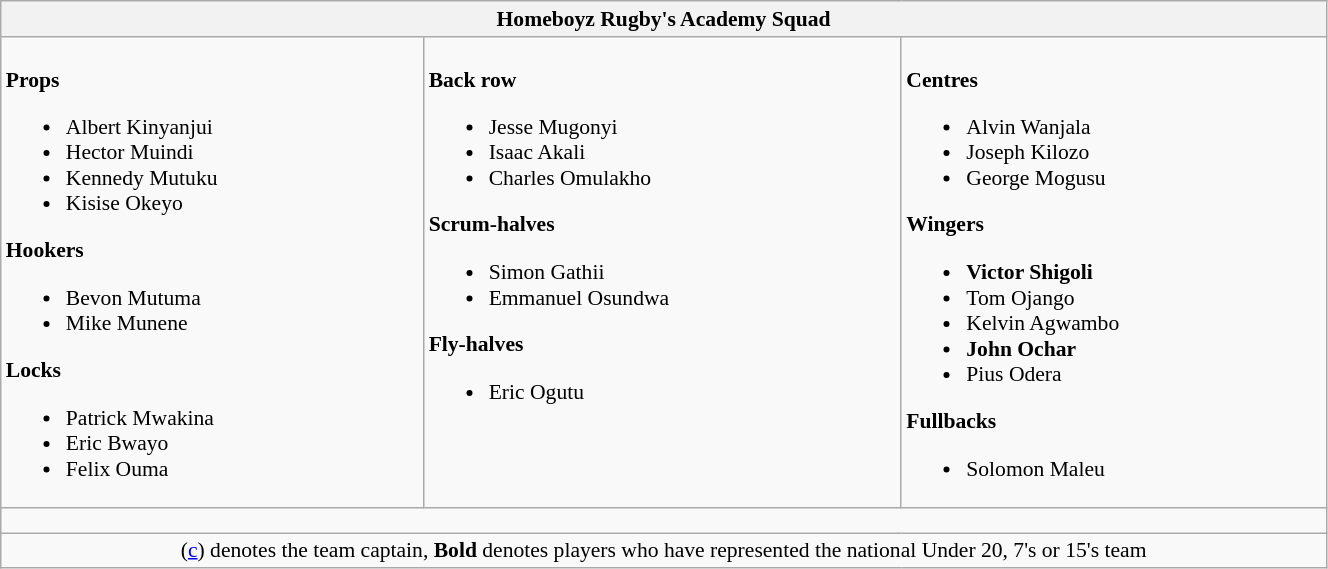<table class="wikitable" style="text-align:left; font-size:90%; width:70%">
<tr>
<th colspan="100%">Homeboyz Rugby's Academy Squad</th>
</tr>
<tr valign="top">
<td><br><strong>Props</strong><ul><li>Albert Kinyanjui</li><li>Hector Muindi</li><li>Kennedy Mutuku</li><li>Kisise Okeyo</li></ul><strong>Hookers</strong><ul><li>Bevon Mutuma</li><li>Mike Munene</li></ul><strong>Locks</strong><ul><li>Patrick Mwakina</li><li>Eric Bwayo</li><li>Felix Ouma</li></ul></td>
<td><br><strong>Back row</strong><ul><li>Jesse Mugonyi</li><li>Isaac Akali</li><li>Charles Omulakho</li></ul><strong>Scrum-halves</strong><ul><li>Simon Gathii</li><li>Emmanuel Osundwa</li></ul><strong>Fly-halves</strong><ul><li>Eric Ogutu</li></ul></td>
<td><br><strong>Centres</strong><ul><li>Alvin Wanjala</li><li>Joseph Kilozo</li><li>George Mogusu</li></ul><strong>Wingers</strong><ul><li><strong>Victor Shigoli</strong></li><li>Tom Ojango</li><li>Kelvin Agwambo</li><li><strong>John Ochar</strong></li><li>Pius Odera</li></ul><strong>Fullbacks</strong><ul><li>Solomon Maleu</li></ul></td>
</tr>
<tr>
<td colspan="100%" style="height: 10px;"></td>
</tr>
<tr>
<td colspan="100%" style="text-align:center;">(<a href='#'>c</a>) denotes the team captain, <strong>Bold</strong> denotes players who have represented the national Under 20, 7's or 15's team</td>
</tr>
</table>
